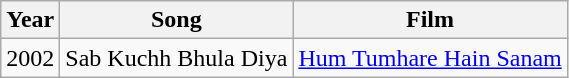<table class="wikitable sortable">
<tr>
<th scope="col">Year</th>
<th scope="col">Song</th>
<th scope="col">Film</th>
</tr>
<tr>
<td>2002</td>
<td>Sab Kuchh Bhula Diya</td>
<td><a href='#'>Hum Tumhare Hain Sanam</a></td>
</tr>
</table>
